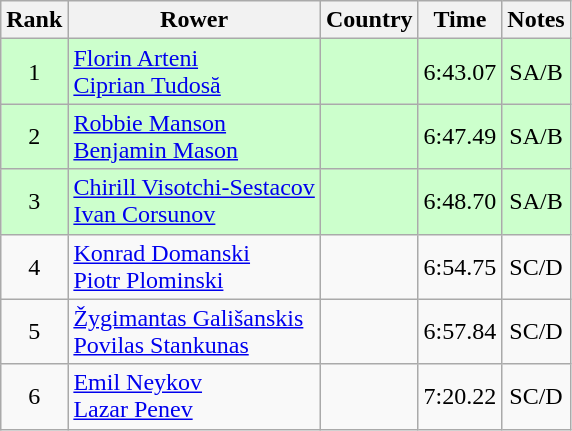<table class="wikitable" style="text-align:center">
<tr>
<th>Rank</th>
<th>Rower</th>
<th>Country</th>
<th>Time</th>
<th>Notes</th>
</tr>
<tr bgcolor=ccffcc>
<td>1</td>
<td align="left"><a href='#'>Florin Arteni</a><br><a href='#'>Ciprian Tudosă</a></td>
<td align="left"></td>
<td>6:43.07</td>
<td>SA/B</td>
</tr>
<tr bgcolor=ccffcc>
<td>2</td>
<td align="left"><a href='#'>Robbie Manson</a><br><a href='#'>Benjamin Mason</a></td>
<td align="left"></td>
<td>6:47.49</td>
<td>SA/B</td>
</tr>
<tr bgcolor=ccffcc>
<td>3</td>
<td align="left"><a href='#'>Chirill Visotchi-Sestacov</a><br><a href='#'>Ivan Corsunov</a></td>
<td align="left"></td>
<td>6:48.70</td>
<td>SA/B</td>
</tr>
<tr>
<td>4</td>
<td align="left"><a href='#'>Konrad Domanski</a><br><a href='#'>Piotr Plominski</a></td>
<td align="left"></td>
<td>6:54.75</td>
<td>SC/D</td>
</tr>
<tr>
<td>5</td>
<td align="left"><a href='#'>Žygimantas Gališanskis</a><br><a href='#'>Povilas Stankunas</a></td>
<td align="left"></td>
<td>6:57.84</td>
<td>SC/D</td>
</tr>
<tr>
<td>6</td>
<td align="left"><a href='#'>Emil Neykov</a><br><a href='#'>Lazar Penev</a></td>
<td align="left"></td>
<td>7:20.22</td>
<td>SC/D</td>
</tr>
</table>
